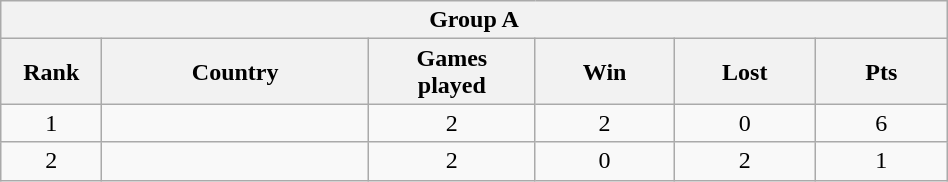<table class="wikitable" style= "text-align: center; Width:50%">
<tr>
<th colspan= 6>Group A</th>
</tr>
<tr>
<th width=2%>Rank</th>
<th width=10%>Country</th>
<th width=5%>Games <br> played</th>
<th width=5%>Win</th>
<th width=5%>Lost</th>
<th width=5%>Pts</th>
</tr>
<tr>
<td>1</td>
<td style= "text-align: left"></td>
<td>2</td>
<td>2</td>
<td>0</td>
<td>6</td>
</tr>
<tr>
<td>2</td>
<td style= "text-align: left"></td>
<td>2</td>
<td>0</td>
<td>2</td>
<td>1</td>
</tr>
</table>
